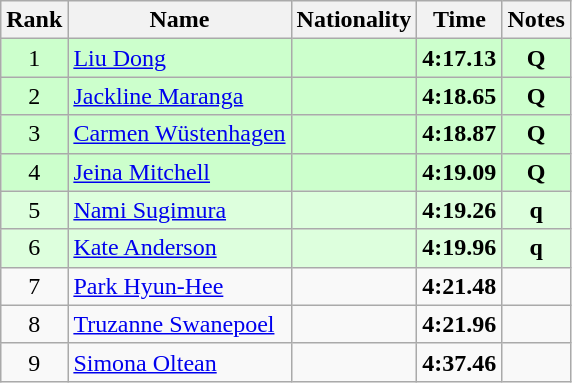<table class="wikitable sortable" style="text-align:center">
<tr>
<th>Rank</th>
<th>Name</th>
<th>Nationality</th>
<th>Time</th>
<th>Notes</th>
</tr>
<tr bgcolor=ccffcc>
<td>1</td>
<td align=left><a href='#'>Liu Dong</a></td>
<td align=left></td>
<td><strong>4:17.13</strong></td>
<td><strong>Q</strong></td>
</tr>
<tr bgcolor=ccffcc>
<td>2</td>
<td align=left><a href='#'>Jackline Maranga</a></td>
<td align=left></td>
<td><strong>4:18.65</strong></td>
<td><strong>Q</strong></td>
</tr>
<tr bgcolor=ccffcc>
<td>3</td>
<td align=left><a href='#'>Carmen Wüstenhagen</a></td>
<td align=left></td>
<td><strong>4:18.87</strong></td>
<td><strong>Q</strong></td>
</tr>
<tr bgcolor=ccffcc>
<td>4</td>
<td align=left><a href='#'>Jeina Mitchell</a></td>
<td align=left></td>
<td><strong>4:19.09</strong></td>
<td><strong>Q</strong></td>
</tr>
<tr bgcolor=ddffdd>
<td>5</td>
<td align=left><a href='#'>Nami Sugimura</a></td>
<td align=left></td>
<td><strong>4:19.26</strong></td>
<td><strong>q</strong></td>
</tr>
<tr bgcolor=ddffdd>
<td>6</td>
<td align=left><a href='#'>Kate Anderson</a></td>
<td align=left></td>
<td><strong>4:19.96</strong></td>
<td><strong>q</strong></td>
</tr>
<tr>
<td>7</td>
<td align=left><a href='#'>Park Hyun-Hee</a></td>
<td align=left></td>
<td><strong>4:21.48</strong></td>
<td></td>
</tr>
<tr>
<td>8</td>
<td align=left><a href='#'>Truzanne Swanepoel</a></td>
<td align=left></td>
<td><strong>4:21.96</strong></td>
<td></td>
</tr>
<tr>
<td>9</td>
<td align=left><a href='#'>Simona Oltean</a></td>
<td align=left></td>
<td><strong>4:37.46</strong></td>
<td></td>
</tr>
</table>
